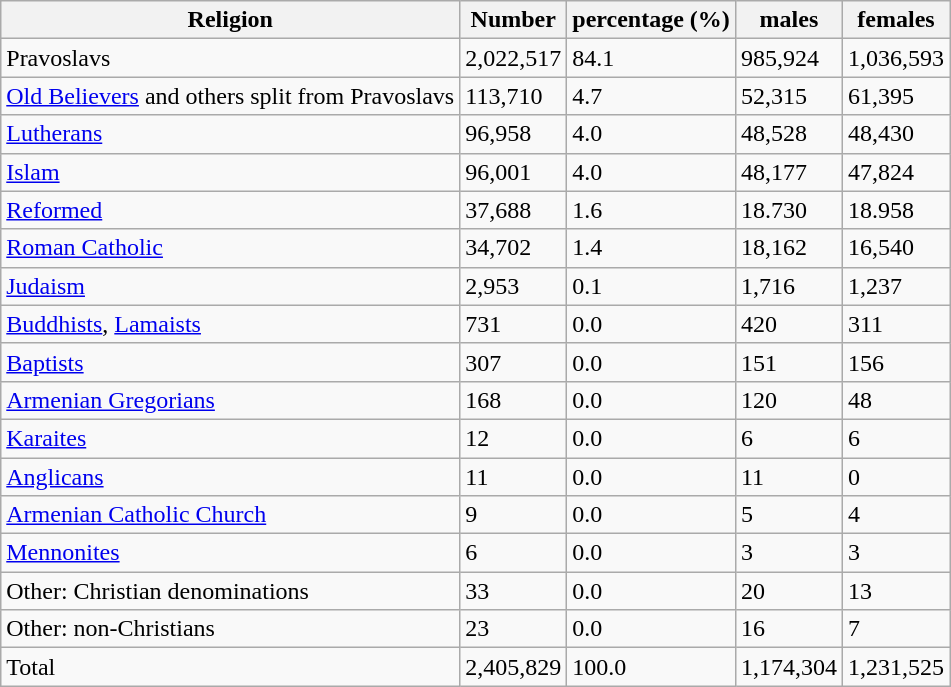<table align="center" class="wikitable plainlinks TablePager">
<tr>
<th>Religion</th>
<th>Number</th>
<th>percentage (%)</th>
<th>males</th>
<th>females</th>
</tr>
<tr ---->
<td>Pravoslavs</td>
<td>2,022,517</td>
<td>84.1</td>
<td>985,924</td>
<td>1,036,593</td>
</tr>
<tr ---->
<td><a href='#'>Old Believers</a> and others split from Pravoslavs</td>
<td>113,710</td>
<td>4.7</td>
<td>52,315</td>
<td>61,395</td>
</tr>
<tr ---->
<td><a href='#'>Lutherans</a></td>
<td>96,958</td>
<td>4.0</td>
<td>48,528</td>
<td>48,430</td>
</tr>
<tr ---->
<td><a href='#'>Islam</a></td>
<td>96,001</td>
<td>4.0</td>
<td>48,177</td>
<td>47,824</td>
</tr>
<tr ---->
<td><a href='#'>Reformed</a></td>
<td>37,688</td>
<td>1.6</td>
<td>18.730</td>
<td>18.958</td>
</tr>
<tr ---->
<td><a href='#'>Roman Catholic</a></td>
<td>34,702</td>
<td>1.4</td>
<td>18,162</td>
<td>16,540</td>
</tr>
<tr ---->
<td><a href='#'>Judaism</a></td>
<td>2,953</td>
<td>0.1</td>
<td>1,716</td>
<td>1,237</td>
</tr>
<tr ---->
<td><a href='#'>Buddhists</a>, <a href='#'>Lamaists</a></td>
<td>731</td>
<td>0.0</td>
<td>420</td>
<td>311</td>
</tr>
<tr ---->
<td><a href='#'>Baptists</a></td>
<td>307</td>
<td>0.0</td>
<td>151</td>
<td>156</td>
</tr>
<tr ---->
<td><a href='#'>Armenian Gregorians</a></td>
<td>168</td>
<td>0.0</td>
<td>120</td>
<td>48</td>
</tr>
<tr ---->
<td><a href='#'>Karaites</a></td>
<td>12</td>
<td>0.0</td>
<td>6</td>
<td>6</td>
</tr>
<tr ---->
<td><a href='#'>Anglicans</a></td>
<td>11</td>
<td>0.0</td>
<td>11</td>
<td>0</td>
</tr>
<tr ---->
<td><a href='#'>Armenian Catholic Church</a></td>
<td>9</td>
<td>0.0</td>
<td>5</td>
<td>4</td>
</tr>
<tr ---->
<td><a href='#'>Mennonites</a></td>
<td>6</td>
<td>0.0</td>
<td>3</td>
<td>3</td>
</tr>
<tr ---->
<td>Other: Christian denominations</td>
<td>33</td>
<td>0.0</td>
<td>20</td>
<td>13</td>
</tr>
<tr ---->
<td>Other: non-Christians</td>
<td>23</td>
<td>0.0</td>
<td>16</td>
<td>7</td>
</tr>
<tr ---->
<td>Total</td>
<td>2,405,829</td>
<td>100.0</td>
<td>1,174,304</td>
<td>1,231,525</td>
</tr>
</table>
